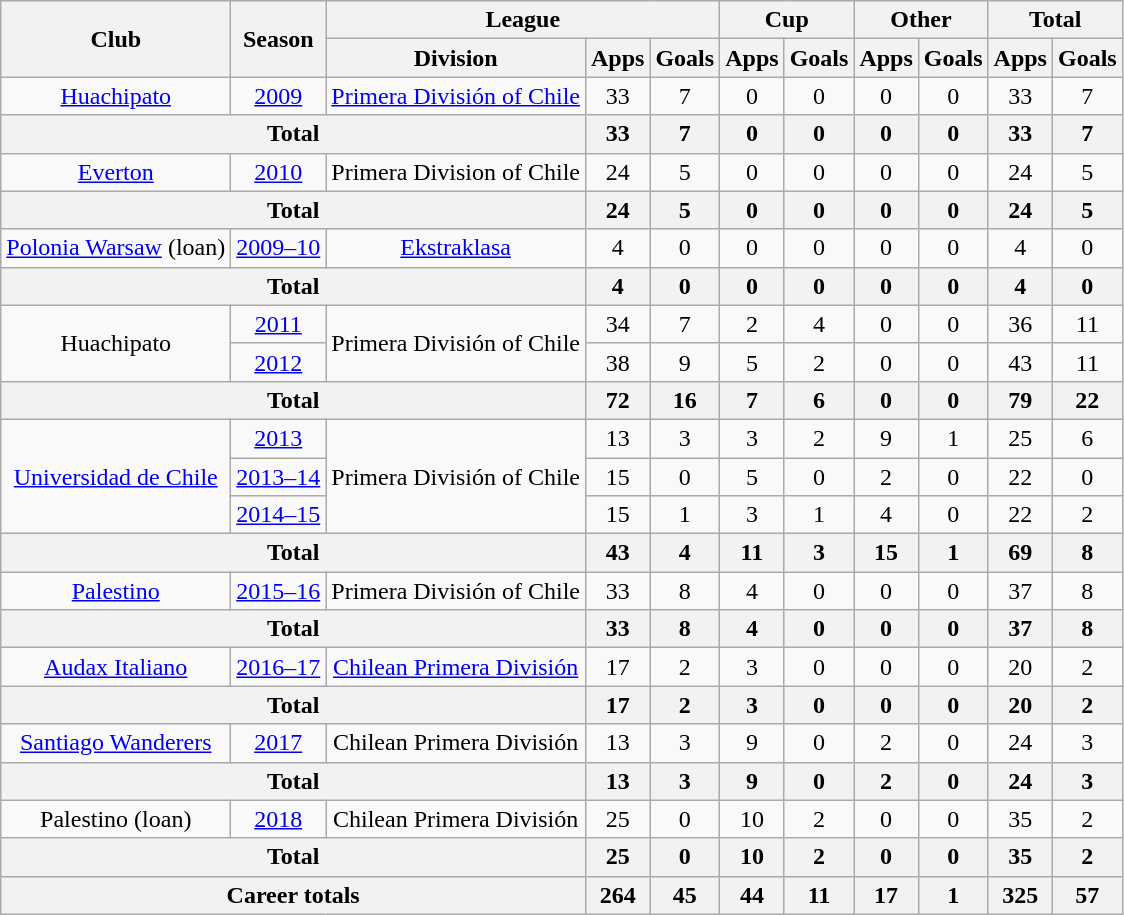<table class="wikitable" style="text-align: center">
<tr>
<th rowspan=2>Club</th>
<th rowspan=2>Season</th>
<th colspan=3>League</th>
<th colspan=2>Cup</th>
<th colspan=2>Other</th>
<th colspan=2>Total</th>
</tr>
<tr>
<th>Division</th>
<th>Apps</th>
<th>Goals</th>
<th>Apps</th>
<th>Goals</th>
<th>Apps</th>
<th>Goals</th>
<th>Apps</th>
<th>Goals</th>
</tr>
<tr>
<td><a href='#'>Huachipato</a></td>
<td><a href='#'>2009</a></td>
<td><a href='#'>Primera División of Chile</a></td>
<td>33</td>
<td>7</td>
<td>0</td>
<td>0</td>
<td>0</td>
<td>0</td>
<td>33</td>
<td>7</td>
</tr>
<tr>
<th colspan=3>Total</th>
<th>33</th>
<th>7</th>
<th>0</th>
<th>0</th>
<th>0</th>
<th>0</th>
<th>33</th>
<th>7</th>
</tr>
<tr>
<td><a href='#'>Everton</a></td>
<td><a href='#'>2010</a></td>
<td>Primera Division of Chile</td>
<td>24</td>
<td>5</td>
<td>0</td>
<td>0</td>
<td>0</td>
<td>0</td>
<td>24</td>
<td>5</td>
</tr>
<tr>
<th colspan=3>Total</th>
<th>24</th>
<th>5</th>
<th>0</th>
<th>0</th>
<th>0</th>
<th>0</th>
<th>24</th>
<th>5</th>
</tr>
<tr>
<td><a href='#'>Polonia Warsaw</a> (loan)</td>
<td><a href='#'>2009–10</a></td>
<td><a href='#'>Ekstraklasa</a></td>
<td>4</td>
<td>0</td>
<td>0</td>
<td>0</td>
<td>0</td>
<td>0</td>
<td>4</td>
<td>0</td>
</tr>
<tr>
<th colspan=3>Total</th>
<th>4</th>
<th>0</th>
<th>0</th>
<th>0</th>
<th>0</th>
<th>0</th>
<th>4</th>
<th>0</th>
</tr>
<tr>
<td rowspan=2>Huachipato</td>
<td><a href='#'>2011</a></td>
<td rowspan=2>Primera División of Chile</td>
<td>34</td>
<td>7</td>
<td>2</td>
<td>4</td>
<td>0</td>
<td>0</td>
<td>36</td>
<td>11</td>
</tr>
<tr>
<td><a href='#'>2012</a></td>
<td>38</td>
<td>9</td>
<td>5</td>
<td>2</td>
<td>0</td>
<td>0</td>
<td>43</td>
<td>11</td>
</tr>
<tr>
<th colspan=3>Total</th>
<th>72</th>
<th>16</th>
<th>7</th>
<th>6</th>
<th>0</th>
<th>0</th>
<th>79</th>
<th>22</th>
</tr>
<tr>
<td rowspan=3><a href='#'>Universidad de Chile</a></td>
<td><a href='#'>2013</a></td>
<td rowspan=3>Primera División of Chile</td>
<td>13</td>
<td>3</td>
<td>3</td>
<td>2</td>
<td>9</td>
<td>1</td>
<td>25</td>
<td>6</td>
</tr>
<tr>
<td><a href='#'>2013–14</a></td>
<td>15</td>
<td>0</td>
<td>5</td>
<td>0</td>
<td>2</td>
<td>0</td>
<td>22</td>
<td>0</td>
</tr>
<tr>
<td><a href='#'>2014–15</a></td>
<td>15</td>
<td>1</td>
<td>3</td>
<td>1</td>
<td>4</td>
<td>0</td>
<td>22</td>
<td>2</td>
</tr>
<tr>
<th colspan=3>Total</th>
<th>43</th>
<th>4</th>
<th>11</th>
<th>3</th>
<th>15</th>
<th>1</th>
<th>69</th>
<th>8</th>
</tr>
<tr>
<td><a href='#'>Palestino</a></td>
<td><a href='#'>2015–16</a></td>
<td>Primera División of Chile</td>
<td>33</td>
<td>8</td>
<td>4</td>
<td>0</td>
<td>0</td>
<td>0</td>
<td>37</td>
<td>8</td>
</tr>
<tr>
<th colspan=3>Total</th>
<th>33</th>
<th>8</th>
<th>4</th>
<th>0</th>
<th>0</th>
<th>0</th>
<th>37</th>
<th>8</th>
</tr>
<tr>
<td><a href='#'>Audax Italiano</a></td>
<td><a href='#'>2016–17</a></td>
<td><a href='#'>Chilean Primera División</a></td>
<td>17</td>
<td>2</td>
<td>3</td>
<td>0</td>
<td>0</td>
<td>0</td>
<td>20</td>
<td>2</td>
</tr>
<tr>
<th colspan=3>Total</th>
<th>17</th>
<th>2</th>
<th>3</th>
<th>0</th>
<th>0</th>
<th>0</th>
<th>20</th>
<th>2</th>
</tr>
<tr>
<td><a href='#'>Santiago Wanderers</a></td>
<td><a href='#'>2017</a></td>
<td>Chilean Primera División</td>
<td>13</td>
<td>3</td>
<td>9</td>
<td>0</td>
<td>2</td>
<td>0</td>
<td>24</td>
<td>3</td>
</tr>
<tr>
<th colspan=3>Total</th>
<th>13</th>
<th>3</th>
<th>9</th>
<th>0</th>
<th>2</th>
<th>0</th>
<th>24</th>
<th>3</th>
</tr>
<tr>
<td>Palestino (loan)</td>
<td><a href='#'>2018</a></td>
<td>Chilean Primera División</td>
<td>25</td>
<td>0</td>
<td>10</td>
<td>2</td>
<td>0</td>
<td>0</td>
<td>35</td>
<td>2</td>
</tr>
<tr>
<th colspan=3>Total</th>
<th>25</th>
<th>0</th>
<th>10</th>
<th>2</th>
<th>0</th>
<th>0</th>
<th>35</th>
<th>2</th>
</tr>
<tr>
<th colspan=3>Career totals</th>
<th>264</th>
<th>45</th>
<th>44</th>
<th>11</th>
<th>17</th>
<th>1</th>
<th>325</th>
<th>57</th>
</tr>
</table>
